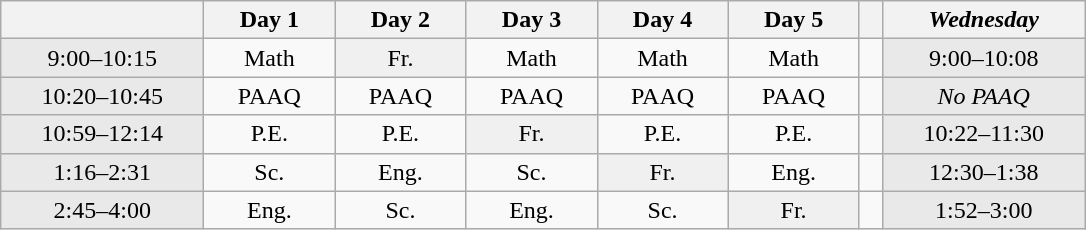<table class="wikitable" style="margin:1em auto; text-align:center;">
<tr>
<th style="width:8em;"></th>
<th style="width:5em;">Day 1</th>
<th style="width:5em;">Day 2</th>
<th style="width:5em;">Day 3</th>
<th style="width:5em;">Day 4</th>
<th style="width:5em;">Day 5</th>
<th style="width:0.5em;"></th>
<th style="width:8em;"><em>Wednesday</em></th>
</tr>
<tr>
<td style="background:#e9e9e9;">9:00–10:15</td>
<td>Math</td>
<td style="background:#f0f0f0;">Fr.</td>
<td>Math</td>
<td>Math</td>
<td>Math</td>
<td><br></td>
<td style="background:#e9e9e9;">9:00–10:08</td>
</tr>
<tr>
<td style="background:#e9e9e9;">10:20–10:45</td>
<td>PAAQ</td>
<td>PAAQ</td>
<td>PAAQ</td>
<td>PAAQ</td>
<td>PAAQ</td>
<td><br></td>
<td style="background:#e9e9e9;"><em>No PAAQ</em></td>
</tr>
<tr>
<td style="background:#e9e9e9;">10:59–12:14</td>
<td>P.E.</td>
<td>P.E.</td>
<td style="background:#f0f0f0;">Fr.</td>
<td>P.E.</td>
<td>P.E.</td>
<td><br></td>
<td style="background:#e9e9e9;">10:22–11:30</td>
</tr>
<tr>
<td style="background:#e9e9e9;">1:16–2:31</td>
<td>Sc.</td>
<td>Eng.</td>
<td>Sc.</td>
<td style="background:#f0f0f0;">Fr.</td>
<td>Eng.</td>
<td><br></td>
<td style="background:#e9e9e9;">12:30–1:38</td>
</tr>
<tr>
<td style="background:#e9e9e9;">2:45–4:00</td>
<td>Eng.</td>
<td>Sc.</td>
<td>Eng.</td>
<td>Sc.</td>
<td style="background:#f0f0f0;">Fr.</td>
<td><br></td>
<td style="background:#e9e9e9;">1:52–3:00</td>
</tr>
</table>
